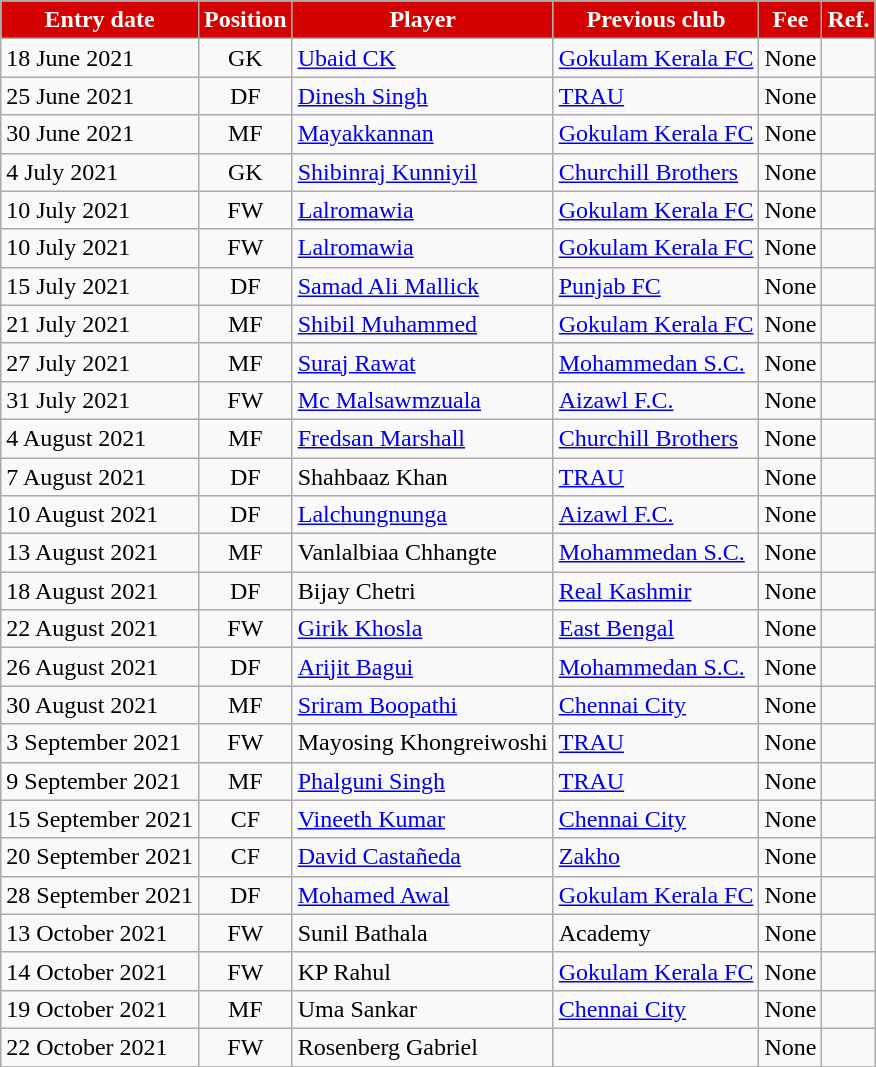<table class="wikitable sortable">
<tr>
<th style="background:#d50000; color:white;"><strong>Entry date</strong></th>
<th style="background:#d50000; color:white;"><strong>Position</strong></th>
<th style="background:#d50000; color:white;"><strong>Player</strong></th>
<th style="background:#d50000; color:white;"><strong>Previous club</strong></th>
<th style="background:#d50000; color:white;"><strong>Fee</strong></th>
<th style="background:#d50000; color:white;"><strong>Ref.</strong></th>
</tr>
<tr>
<td>18 June 2021</td>
<td style="text-align:center;">GK</td>
<td style="text-align:left;"><a href='#'>Ubaid CK</a></td>
<td style="text-align:left;"> <a href='#'>Gokulam Kerala FC</a></td>
<td>None</td>
<td></td>
</tr>
<tr>
<td>25 June 2021</td>
<td style="text-align:center;">DF</td>
<td style="text-align:left;"><a href='#'>Dinesh Singh</a></td>
<td style="text-align:left;"> <a href='#'>TRAU</a></td>
<td>None</td>
<td></td>
</tr>
<tr>
<td>30 June 2021</td>
<td style="text-align:center;">MF</td>
<td style="text-align:left;"><a href='#'>Mayakkannan</a></td>
<td style="text-align:left;"> <a href='#'>Gokulam Kerala FC</a></td>
<td>None</td>
<td></td>
</tr>
<tr>
<td>4 July 2021</td>
<td style="text-align:center;">GK</td>
<td style="text-align:left;"><a href='#'>Shibinraj Kunniyil</a></td>
<td style="text-align:left;"> <a href='#'>Churchill Brothers</a></td>
<td>None</td>
<td></td>
</tr>
<tr>
<td>10 July 2021</td>
<td style="text-align:center;">FW</td>
<td style="text-align:left;"><a href='#'>Lalromawia</a></td>
<td style="text-align:left;"> <a href='#'>Gokulam Kerala FC</a></td>
<td>None</td>
<td></td>
</tr>
<tr>
<td>10 July 2021</td>
<td style="text-align:center;">FW</td>
<td style="text-align:left;"><a href='#'>Lalromawia</a></td>
<td style="text-align:left;"> <a href='#'>Gokulam Kerala FC</a></td>
<td>None</td>
<td></td>
</tr>
<tr>
<td>15 July 2021</td>
<td style="text-align:center;">DF</td>
<td style="text-align:left;"><a href='#'>Samad Ali Mallick</a></td>
<td style="text-align:left;"> <a href='#'>Punjab FC</a></td>
<td>None</td>
<td></td>
</tr>
<tr>
<td>21 July 2021</td>
<td style="text-align:center;">MF</td>
<td style="text-align:left;"><a href='#'>Shibil Muhammed</a></td>
<td style="text-align:left;"> <a href='#'>Gokulam Kerala FC</a></td>
<td>None</td>
<td></td>
</tr>
<tr>
<td>27 July 2021</td>
<td style="text-align:center;">MF</td>
<td style="text-align:left;"><a href='#'>Suraj Rawat</a></td>
<td style="text-align:left;"> <a href='#'>Mohammedan S.C.</a></td>
<td>None</td>
<td></td>
</tr>
<tr>
<td>31 July 2021</td>
<td style="text-align:center;">FW</td>
<td style="text-align:left;"><a href='#'>Mc Malsawmzuala</a></td>
<td style="text-align:left;"> <a href='#'>Aizawl F.C.</a></td>
<td>None</td>
<td></td>
</tr>
<tr>
<td>4 August 2021</td>
<td style="text-align:center;">MF</td>
<td style="text-align:left;"><a href='#'>Fredsan Marshall</a></td>
<td style="text-align:left;"> <a href='#'>Churchill Brothers</a></td>
<td>None</td>
<td></td>
</tr>
<tr>
<td>7 August 2021</td>
<td style="text-align:center;">DF</td>
<td style="text-align:left;">Shahbaaz Khan</td>
<td style="text-align:left;"> <a href='#'>TRAU</a></td>
<td>None</td>
<td></td>
</tr>
<tr>
<td>10 August 2021</td>
<td style="text-align:center;">DF</td>
<td style="text-align:left;"><a href='#'>Lalchungnunga</a></td>
<td style="text-align:left;"> <a href='#'>Aizawl F.C.</a></td>
<td>None</td>
<td></td>
</tr>
<tr>
<td>13 August 2021</td>
<td style="text-align:center;">MF</td>
<td style="text-align:left;">Vanlalbiaa Chhangte</td>
<td style="text-align:left;"> <a href='#'>Mohammedan S.C.</a></td>
<td>None</td>
<td></td>
</tr>
<tr>
<td>18 August 2021</td>
<td style="text-align:center;">DF</td>
<td style="text-align:left;">Bijay Chetri</td>
<td style="text-align:left;">  <a href='#'>Real Kashmir</a></td>
<td>None</td>
<td></td>
</tr>
<tr>
<td>22 August 2021</td>
<td style="text-align:center;">FW</td>
<td style="text-align:left;"><a href='#'>Girik Khosla</a></td>
<td style="text-align:left;">  <a href='#'>East Bengal</a></td>
<td>None</td>
<td></td>
</tr>
<tr>
<td>26 August 2021</td>
<td style="text-align:center;">DF</td>
<td style="text-align:left;"><a href='#'>Arijit Bagui</a></td>
<td style="text-align:left;">  <a href='#'>Mohammedan S.C.</a></td>
<td>None</td>
<td></td>
</tr>
<tr>
<td>30 August 2021</td>
<td style="text-align:center;">MF</td>
<td style="text-align:left;"><a href='#'>Sriram Boopathi</a></td>
<td style="text-align:left;">  <a href='#'>Chennai City</a></td>
<td>None</td>
<td></td>
</tr>
<tr>
<td>3 September 2021</td>
<td style="text-align:center;">FW</td>
<td style="text-align:left;">Mayosing Khongreiwoshi</td>
<td style="text-align:left;">  <a href='#'>TRAU</a></td>
<td>None</td>
<td></td>
</tr>
<tr>
<td>9 September 2021</td>
<td style="text-align:center;">MF</td>
<td style="text-align:left;"><a href='#'>Phalguni Singh</a></td>
<td style="text-align:left;">  <a href='#'>TRAU</a></td>
<td>None</td>
<td></td>
</tr>
<tr>
<td>15 September 2021</td>
<td style="text-align:center;">CF</td>
<td style="text-align:left;"><a href='#'>Vineeth Kumar</a></td>
<td style="text-align:left;">  <a href='#'>Chennai City</a></td>
<td>None</td>
<td></td>
</tr>
<tr>
<td>20 September 2021</td>
<td style="text-align:center;">CF</td>
<td style="text-align:left;"> <a href='#'>David Castañeda</a></td>
<td style="text-align:left;">  <a href='#'>Zakho</a></td>
<td>None</td>
<td></td>
</tr>
<tr>
<td>28 September 2021</td>
<td style="text-align:center;">DF</td>
<td style="text-align:left;"> <a href='#'>Mohamed Awal</a></td>
<td style="text-align:left;"> <a href='#'>Gokulam Kerala FC</a></td>
<td>None</td>
<td></td>
</tr>
<tr>
<td>13 October 2021</td>
<td style="text-align:center;">FW</td>
<td style="text-align:left;">Sunil Bathala</td>
<td style="text-align:left;">Academy</td>
<td>None</td>
<td></td>
</tr>
<tr>
<td>14 October 2021</td>
<td style="text-align:center;">FW</td>
<td style="text-align:left;">KP Rahul</td>
<td style="text-align:left;"> <a href='#'>Gokulam Kerala FC</a></td>
<td>None</td>
<td></td>
</tr>
<tr>
<td>19 October 2021</td>
<td style="text-align:center;">MF</td>
<td style="text-align:left;">Uma Sankar</td>
<td style="text-align:left;">  <a href='#'>Chennai City</a></td>
<td>None</td>
<td></td>
</tr>
<tr>
<td>22 October 2021</td>
<td style="text-align:center;">FW</td>
<td style="text-align:left;">Rosenberg Gabriel</td>
<td style="text-align:left;"></td>
<td>None</td>
<td></td>
</tr>
<tr>
</tr>
</table>
